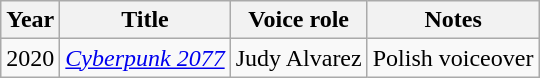<table class="wikitable sortable">
<tr>
<th>Year</th>
<th>Title</th>
<th>Voice role</th>
<th class="unsortable">Notes</th>
</tr>
<tr>
<td>2020</td>
<td><em><a href='#'>Cyberpunk 2077</a></em></td>
<td>Judy Alvarez</td>
<td>Polish voiceover</td>
</tr>
</table>
